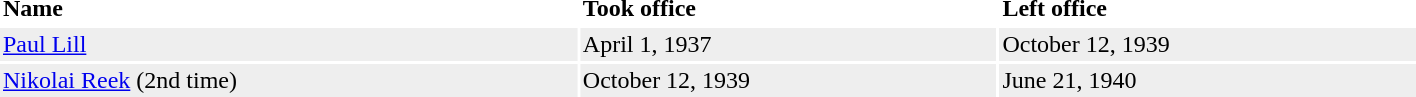<table border=0 cellpadding=2 cellspacing=2 width=75%>
<tr>
<td><strong>Name</strong></td>
<td><strong>Took office</strong></td>
<td><strong>Left office</strong></td>
</tr>
<tr bgcolor=#EEEEEE>
<td><a href='#'>Paul Lill</a></td>
<td>April 1, 1937</td>
<td>October 12, 1939</td>
</tr>
<tr bgcolor=#EEEEEE>
<td><a href='#'>Nikolai Reek</a> (2nd time)</td>
<td>October 12, 1939</td>
<td>June 21, 1940</td>
</tr>
</table>
